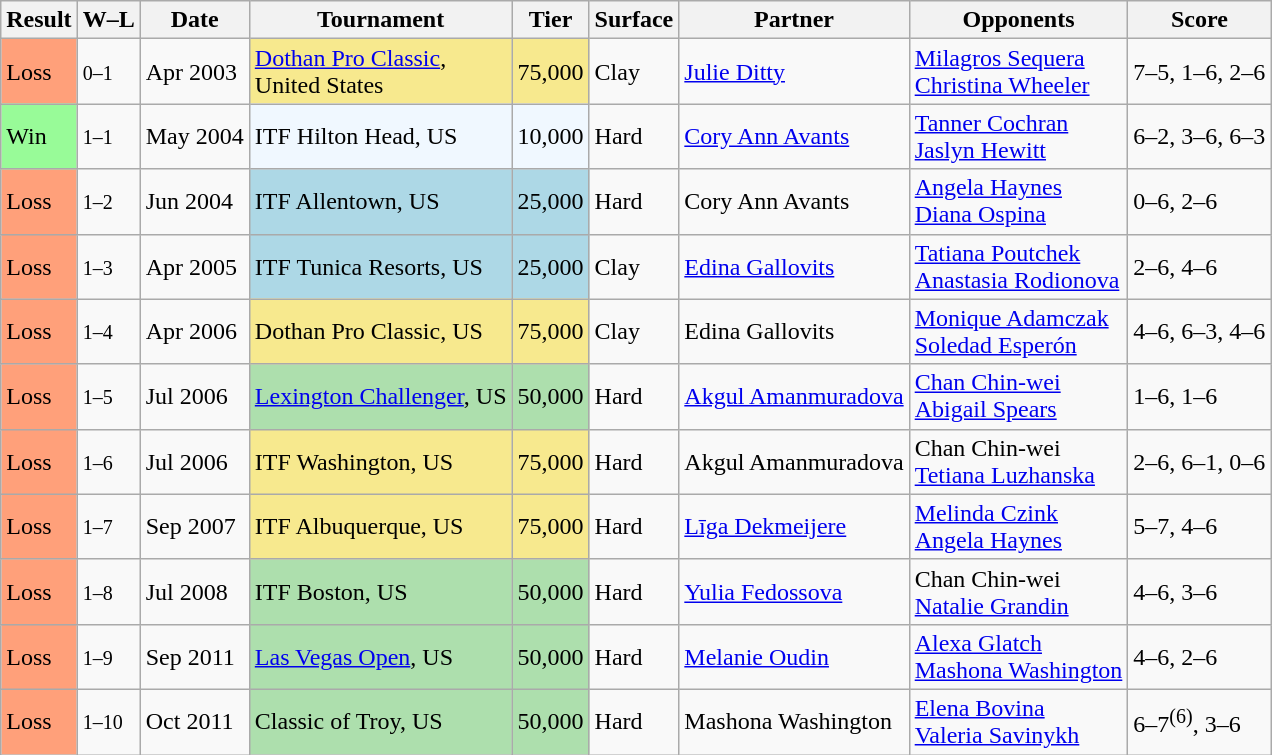<table class="sortable wikitable">
<tr>
<th>Result</th>
<th class="unsortable">W–L</th>
<th>Date</th>
<th>Tournament</th>
<th>Tier</th>
<th>Surface</th>
<th>Partner</th>
<th>Opponents</th>
<th class="unsortable">Score</th>
</tr>
<tr>
<td bgcolor="FFA07A">Loss</td>
<td><small>0–1</small></td>
<td>Apr 2003</td>
<td style="background:#f7e98e;"><a href='#'>Dothan Pro Classic</a>, <br>United States</td>
<td style="background:#f7e98e;">75,000</td>
<td>Clay</td>
<td> <a href='#'>Julie Ditty</a></td>
<td> <a href='#'>Milagros Sequera</a> <br>  <a href='#'>Christina Wheeler</a></td>
<td>7–5, 1–6, 2–6</td>
</tr>
<tr>
<td bgcolor=98FB98>Win</td>
<td><small>1–1</small></td>
<td>May 2004</td>
<td style="background:#f0f8ff;">ITF Hilton Head, US</td>
<td style="background:#f0f8ff;">10,000</td>
<td>Hard</td>
<td> <a href='#'>Cory Ann Avants</a></td>
<td> <a href='#'>Tanner Cochran</a> <br>  <a href='#'>Jaslyn Hewitt</a></td>
<td>6–2, 3–6, 6–3</td>
</tr>
<tr>
<td bgcolor="FFA07A">Loss</td>
<td><small>1–2</small></td>
<td>Jun 2004</td>
<td style="background:lightblue;">ITF Allentown, US</td>
<td style="background:lightblue;">25,000</td>
<td>Hard</td>
<td> Cory Ann Avants</td>
<td> <a href='#'>Angela Haynes</a> <br>  <a href='#'>Diana Ospina</a></td>
<td>0–6, 2–6</td>
</tr>
<tr>
<td bgcolor="FFA07A">Loss</td>
<td><small>1–3</small></td>
<td>Apr 2005</td>
<td style="background:lightblue;">ITF Tunica Resorts, US</td>
<td style="background:lightblue;">25,000</td>
<td>Clay</td>
<td> <a href='#'>Edina Gallovits</a></td>
<td> <a href='#'>Tatiana Poutchek</a> <br>  <a href='#'>Anastasia Rodionova</a></td>
<td>2–6, 4–6</td>
</tr>
<tr>
<td bgcolor="FFA07A">Loss</td>
<td><small>1–4</small></td>
<td>Apr 2006</td>
<td style="background:#f7e98e;">Dothan Pro Classic, US</td>
<td style="background:#f7e98e;">75,000</td>
<td>Clay</td>
<td> Edina Gallovits</td>
<td> <a href='#'>Monique Adamczak</a> <br>  <a href='#'>Soledad Esperón</a></td>
<td>4–6, 6–3, 4–6</td>
</tr>
<tr>
<td bgcolor="FFA07A">Loss</td>
<td><small>1–5</small></td>
<td>Jul 2006</td>
<td style="background:#addfad;"><a href='#'>Lexington Challenger</a>, US</td>
<td style="background:#addfad;">50,000</td>
<td>Hard</td>
<td> <a href='#'>Akgul Amanmuradova</a></td>
<td> <a href='#'>Chan Chin-wei</a> <br>  <a href='#'>Abigail Spears</a></td>
<td>1–6, 1–6</td>
</tr>
<tr>
<td bgcolor="FFA07A">Loss</td>
<td><small>1–6</small></td>
<td>Jul 2006</td>
<td style="background:#f7e98e;">ITF Washington, US</td>
<td style="background:#f7e98e;">75,000</td>
<td>Hard</td>
<td> Akgul Amanmuradova</td>
<td> Chan Chin-wei <br>  <a href='#'>Tetiana Luzhanska</a></td>
<td>2–6, 6–1, 0–6</td>
</tr>
<tr>
<td bgcolor="FFA07A">Loss</td>
<td><small>1–7</small></td>
<td>Sep 2007</td>
<td style="background:#f7e98e;">ITF Albuquerque, US</td>
<td style="background:#f7e98e;">75,000</td>
<td>Hard</td>
<td> <a href='#'>Līga Dekmeijere</a></td>
<td> <a href='#'>Melinda Czink</a> <br>  <a href='#'>Angela Haynes</a></td>
<td>5–7, 4–6</td>
</tr>
<tr>
<td bgcolor="FFA07A">Loss</td>
<td><small>1–8</small></td>
<td>Jul 2008</td>
<td style="background:#addfad;">ITF Boston, US</td>
<td style="background:#addfad;">50,000</td>
<td>Hard</td>
<td> <a href='#'>Yulia Fedossova</a></td>
<td> Chan Chin-wei <br>  <a href='#'>Natalie Grandin</a></td>
<td>4–6, 3–6</td>
</tr>
<tr>
<td bgcolor="FFA07A">Loss</td>
<td><small>1–9</small></td>
<td>Sep 2011</td>
<td style="background:#addfad;"><a href='#'>Las Vegas Open</a>, US</td>
<td style="background:#addfad;">50,000</td>
<td>Hard</td>
<td> <a href='#'>Melanie Oudin</a></td>
<td> <a href='#'>Alexa Glatch</a> <br>  <a href='#'>Mashona Washington</a></td>
<td>4–6, 2–6</td>
</tr>
<tr>
<td bgcolor="FFA07A">Loss</td>
<td><small>1–10</small></td>
<td>Oct 2011</td>
<td style="background:#addfad;">Classic of Troy, US</td>
<td style="background:#addfad;">50,000</td>
<td>Hard</td>
<td> Mashona Washington</td>
<td> <a href='#'>Elena Bovina</a> <br>  <a href='#'>Valeria Savinykh</a></td>
<td>6–7<sup>(6)</sup>, 3–6</td>
</tr>
</table>
